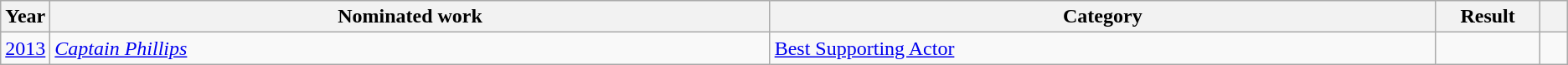<table class=wikitable>
<tr>
<th scope="col" style="width:1em;">Year</th>
<th scope="col" style="width:39em;">Nominated work</th>
<th scope="col" style="width:36em;">Category</th>
<th scope="col" style="width:5em;">Result</th>
<th scope="col" style="width:1em;"></th>
</tr>
<tr>
<td><a href='#'>2013</a></td>
<td><em><a href='#'>Captain Phillips</a></em></td>
<td><a href='#'>Best Supporting Actor</a></td>
<td></td>
<td></td>
</tr>
</table>
